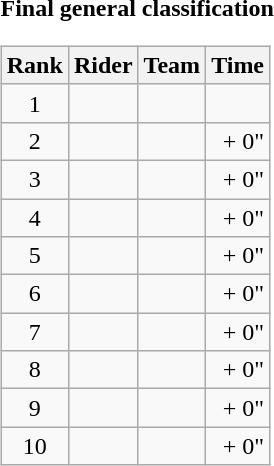<table>
<tr>
<td><strong>Final general classification</strong><br><table class="wikitable">
<tr>
<th scope="col">Rank</th>
<th scope="col">Rider</th>
<th scope="col">Team</th>
<th scope="col">Time</th>
</tr>
<tr>
<td style="text-align:center;">1</td>
<td></td>
<td></td>
<td style="text-align:right;"></td>
</tr>
<tr>
<td style="text-align:center;">2</td>
<td></td>
<td></td>
<td style="text-align:right;">+ 0"</td>
</tr>
<tr>
<td style="text-align:center;">3</td>
<td></td>
<td></td>
<td style="text-align:right;">+ 0"</td>
</tr>
<tr>
<td style="text-align:center;">4</td>
<td></td>
<td></td>
<td style="text-align:right;">+ 0"</td>
</tr>
<tr>
<td style="text-align:center;">5</td>
<td></td>
<td></td>
<td style="text-align:right;">+ 0"</td>
</tr>
<tr>
<td style="text-align:center;">6</td>
<td></td>
<td></td>
<td style="text-align:right;">+ 0"</td>
</tr>
<tr>
<td style="text-align:center;">7</td>
<td></td>
<td></td>
<td style="text-align:right;">+ 0"</td>
</tr>
<tr>
<td style="text-align:center;">8</td>
<td></td>
<td></td>
<td style="text-align:right;">+ 0"</td>
</tr>
<tr>
<td style="text-align:center;">9</td>
<td></td>
<td></td>
<td style="text-align:right;">+ 0"</td>
</tr>
<tr>
<td style="text-align:center;">10</td>
<td></td>
<td></td>
<td style="text-align:right;">+ 0"</td>
</tr>
</table>
</td>
</tr>
</table>
